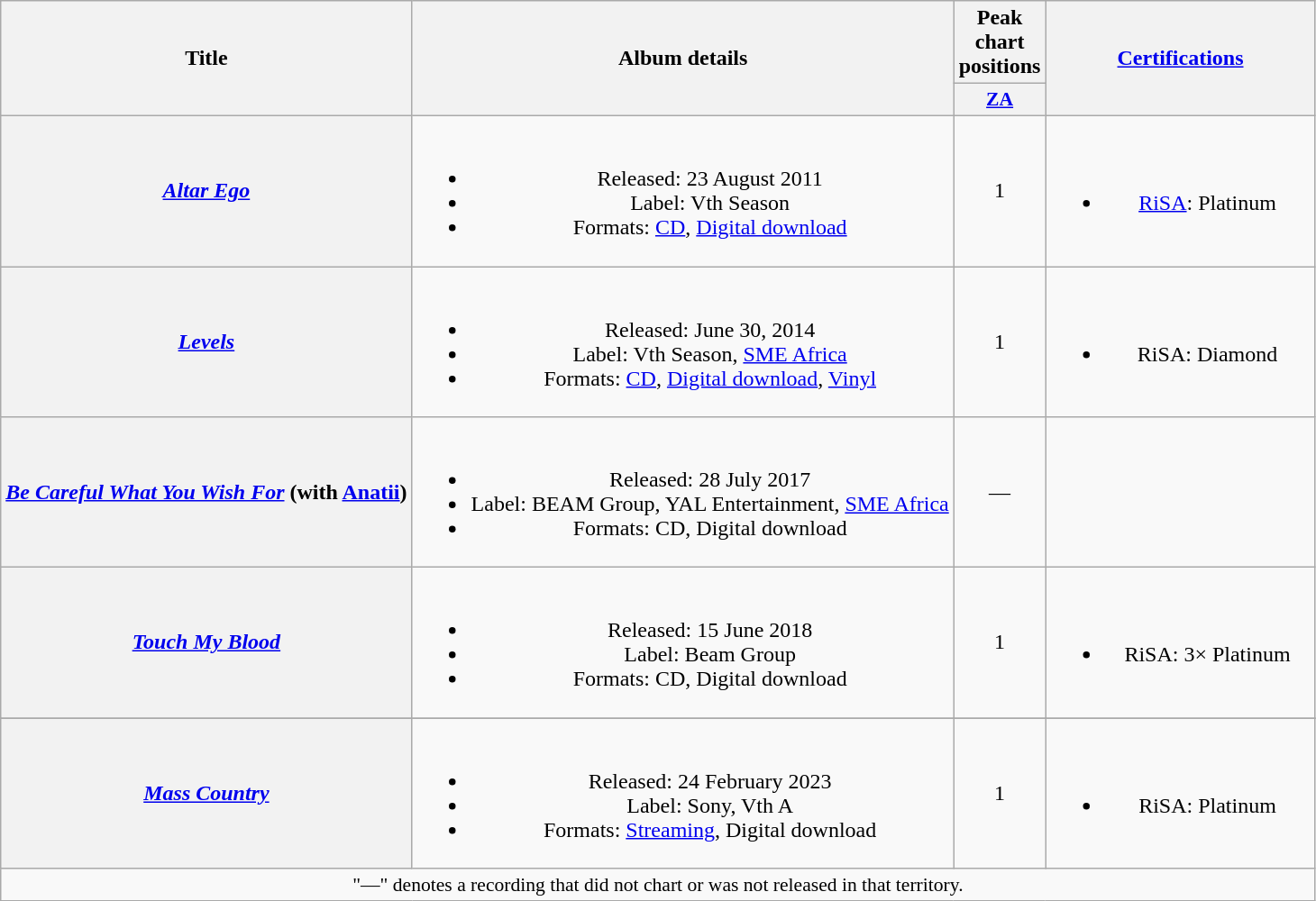<table class="wikitable" style="text-align:center;">
<tr>
<th scope="col" rowspan="2">Title</th>
<th scope="col" rowspan="2">Album details</th>
<th scope="col" colspan="1">Peak chart positions</th>
<th scope="col" rowspan="2" style="width:12em;"><a href='#'>Certifications</a></th>
</tr>
<tr>
<th scope="col" style="width:3em;font-size:90%;"><a href='#'>ZA</a><br></th>
</tr>
<tr>
<th scope="row"><em><a href='#'>Altar Ego</a></em></th>
<td><br><ul><li>Released: 23 August 2011</li><li>Label: Vth Season</li><li>Formats: <a href='#'>CD</a>, <a href='#'>Digital download</a></li></ul></td>
<td>1</td>
<td><br><ul><li><a href='#'>RiSA</a>: Platinum</li></ul></td>
</tr>
<tr>
<th scope="row"><em><a href='#'>Levels</a></em></th>
<td><br><ul><li>Released: June 30, 2014</li><li>Label: Vth Season, <a href='#'>SME Africa</a></li><li>Formats: <a href='#'>CD</a>, <a href='#'>Digital download</a>, <a href='#'>Vinyl</a></li></ul></td>
<td>1</td>
<td><br><ul><li>RiSA: Diamond</li></ul></td>
</tr>
<tr>
<th scope="row"><em><a href='#'>Be Careful What You Wish For</a></em> (with <a href='#'>Anatii</a>)</th>
<td><br><ul><li>Released: 28 July 2017</li><li>Label: BEAM Group, YAL Entertainment, <a href='#'>SME Africa</a></li><li>Formats: CD, Digital download</li></ul></td>
<td>—</td>
<td></td>
</tr>
<tr>
<th scope="row"><em><a href='#'>Touch My Blood</a></em></th>
<td><br><ul><li>Released: 15 June 2018</li><li>Label: Beam Group</li><li>Formats: CD, Digital download</li></ul></td>
<td>1</td>
<td><br><ul><li>RiSA: 3× Platinum </li></ul></td>
</tr>
<tr>
</tr>
<tr>
<th scope="row"><em><a href='#'>Mass Country</a></em></th>
<td><br><ul><li>Released: 24 February 2023</li><li>Label: Sony, Vth A</li><li>Formats: <a href='#'>Streaming</a>, Digital download</li></ul></td>
<td>1</td>
<td><br><ul><li>RiSA: Platinum</li></ul></td>
</tr>
<tr>
<td colspan="5" style="font-size:90%">"—" denotes a recording that did not chart or was not released in that territory.</td>
</tr>
</table>
